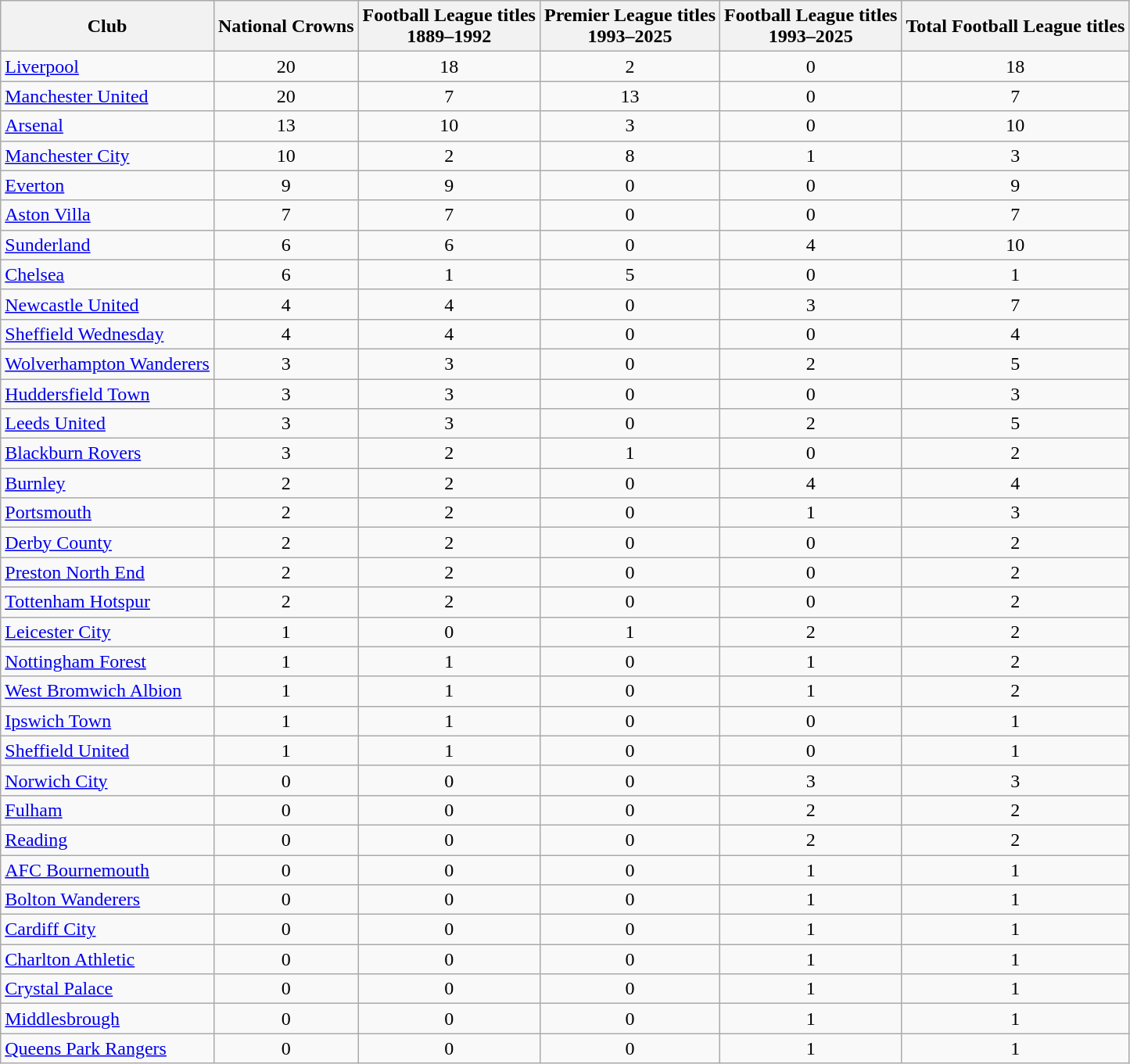<table class="wikitable sortable" style="text-align:center">
<tr>
<th>Club</th>
<th>National Crowns</th>
<th>Football League titles<br> 1889–1992</th>
<th>Premier League titles<br> 1993–2025</th>
<th>Football League titles<br> 1993–2025</th>
<th>Total Football League titles<br></th>
</tr>
<tr>
<td align=left><a href='#'>Liverpool</a></td>
<td>20</td>
<td>18</td>
<td>2</td>
<td>0</td>
<td>18</td>
</tr>
<tr>
<td align=left><a href='#'>Manchester United</a></td>
<td>20</td>
<td>7</td>
<td>13</td>
<td>0</td>
<td>7</td>
</tr>
<tr>
<td align=left><a href='#'>Arsenal</a></td>
<td>13</td>
<td>10</td>
<td>3</td>
<td>0</td>
<td>10</td>
</tr>
<tr>
<td align=left><a href='#'>Manchester City</a></td>
<td>10</td>
<td>2</td>
<td>8</td>
<td>1</td>
<td>3</td>
</tr>
<tr>
<td align=left><a href='#'>Everton</a></td>
<td>9</td>
<td>9</td>
<td>0</td>
<td>0</td>
<td>9</td>
</tr>
<tr>
<td align=left><a href='#'>Aston Villa</a></td>
<td>7</td>
<td>7</td>
<td>0</td>
<td>0</td>
<td>7</td>
</tr>
<tr>
<td align=left><a href='#'>Sunderland</a></td>
<td>6</td>
<td>6</td>
<td>0</td>
<td>4</td>
<td>10</td>
</tr>
<tr>
<td align=left><a href='#'>Chelsea</a></td>
<td>6</td>
<td>1</td>
<td>5</td>
<td>0</td>
<td>1</td>
</tr>
<tr>
<td align=left><a href='#'>Newcastle United</a></td>
<td>4</td>
<td>4</td>
<td>0</td>
<td>3</td>
<td>7</td>
</tr>
<tr>
<td align=left><a href='#'>Sheffield Wednesday</a></td>
<td>4</td>
<td>4</td>
<td>0</td>
<td>0</td>
<td>4</td>
</tr>
<tr>
<td align=left><a href='#'>Wolverhampton Wanderers</a></td>
<td>3</td>
<td>3</td>
<td>0</td>
<td>2</td>
<td>5</td>
</tr>
<tr>
<td align=left><a href='#'>Huddersfield Town</a></td>
<td>3</td>
<td>3</td>
<td>0</td>
<td>0</td>
<td>3</td>
</tr>
<tr>
<td align=left><a href='#'>Leeds United</a></td>
<td>3</td>
<td>3</td>
<td>0</td>
<td>2</td>
<td>5</td>
</tr>
<tr>
<td align=left><a href='#'>Blackburn Rovers</a></td>
<td>3</td>
<td>2</td>
<td>1</td>
<td>0</td>
<td>2</td>
</tr>
<tr>
<td align=left><a href='#'>Burnley</a></td>
<td>2</td>
<td>2</td>
<td>0</td>
<td>4</td>
<td>4</td>
</tr>
<tr>
<td align=left><a href='#'>Portsmouth</a></td>
<td>2</td>
<td>2</td>
<td>0</td>
<td>1</td>
<td>3</td>
</tr>
<tr>
<td align=left><a href='#'>Derby County</a></td>
<td>2</td>
<td>2</td>
<td>0</td>
<td>0</td>
<td>2</td>
</tr>
<tr>
<td align=left><a href='#'>Preston North End</a></td>
<td>2</td>
<td>2</td>
<td>0</td>
<td>0</td>
<td>2</td>
</tr>
<tr>
<td align=left><a href='#'>Tottenham Hotspur</a></td>
<td>2</td>
<td>2</td>
<td>0</td>
<td>0</td>
<td>2</td>
</tr>
<tr>
<td align=left><a href='#'>Leicester City</a></td>
<td>1</td>
<td>0</td>
<td>1</td>
<td>2</td>
<td>2</td>
</tr>
<tr>
<td align=left><a href='#'>Nottingham Forest</a></td>
<td>1</td>
<td>1</td>
<td>0</td>
<td>1</td>
<td>2</td>
</tr>
<tr>
<td align=left><a href='#'>West Bromwich Albion</a></td>
<td>1</td>
<td>1</td>
<td>0</td>
<td>1</td>
<td>2</td>
</tr>
<tr>
<td align=left><a href='#'>Ipswich Town</a></td>
<td>1</td>
<td>1</td>
<td>0</td>
<td>0</td>
<td>1</td>
</tr>
<tr>
<td align=left><a href='#'>Sheffield United</a></td>
<td>1</td>
<td>1</td>
<td>0</td>
<td>0</td>
<td>1</td>
</tr>
<tr>
<td align=left><a href='#'>Norwich City</a></td>
<td>0</td>
<td>0</td>
<td>0</td>
<td>3</td>
<td>3</td>
</tr>
<tr>
<td align=left><a href='#'>Fulham</a></td>
<td>0</td>
<td>0</td>
<td>0</td>
<td>2</td>
<td>2</td>
</tr>
<tr>
<td align=left><a href='#'>Reading</a></td>
<td>0</td>
<td>0</td>
<td>0</td>
<td>2</td>
<td>2</td>
</tr>
<tr>
<td align=left><a href='#'>AFC Bournemouth</a></td>
<td>0</td>
<td>0</td>
<td>0</td>
<td>1</td>
<td>1</td>
</tr>
<tr>
<td align=left><a href='#'>Bolton Wanderers</a></td>
<td>0</td>
<td>0</td>
<td>0</td>
<td>1</td>
<td>1</td>
</tr>
<tr>
<td align=left><a href='#'>Cardiff City</a></td>
<td>0</td>
<td>0</td>
<td>0</td>
<td>1</td>
<td>1</td>
</tr>
<tr>
<td align=left><a href='#'>Charlton Athletic</a></td>
<td>0</td>
<td>0</td>
<td>0</td>
<td>1</td>
<td>1</td>
</tr>
<tr>
<td align=left><a href='#'>Crystal Palace</a></td>
<td>0</td>
<td>0</td>
<td>0</td>
<td>1</td>
<td>1</td>
</tr>
<tr>
<td align=left><a href='#'>Middlesbrough</a></td>
<td>0</td>
<td>0</td>
<td>0</td>
<td>1</td>
<td>1</td>
</tr>
<tr>
<td align=left><a href='#'>Queens Park Rangers</a></td>
<td>0</td>
<td>0</td>
<td>0</td>
<td>1</td>
<td>1</td>
</tr>
</table>
